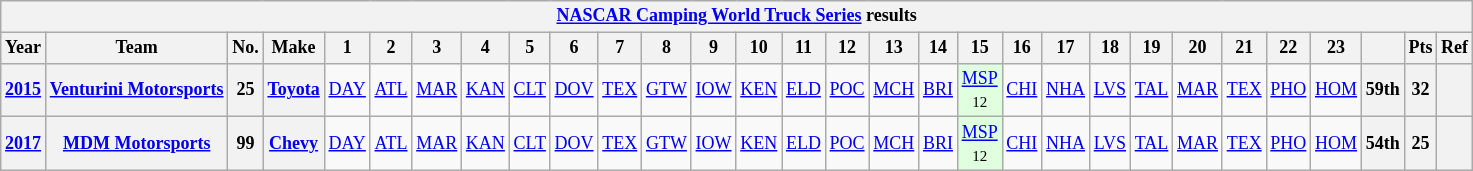<table class="wikitable" style="text-align:center; font-size:75%">
<tr>
<th colspan=45><a href='#'>NASCAR Camping World Truck Series</a> results</th>
</tr>
<tr>
<th>Year</th>
<th>Team</th>
<th>No.</th>
<th>Make</th>
<th>1</th>
<th>2</th>
<th>3</th>
<th>4</th>
<th>5</th>
<th>6</th>
<th>7</th>
<th>8</th>
<th>9</th>
<th>10</th>
<th>11</th>
<th>12</th>
<th>13</th>
<th>14</th>
<th>15</th>
<th>16</th>
<th>17</th>
<th>18</th>
<th>19</th>
<th>20</th>
<th>21</th>
<th>22</th>
<th>23</th>
<th></th>
<th>Pts</th>
<th>Ref</th>
</tr>
<tr>
<th><a href='#'>2015</a></th>
<th><a href='#'>Venturini Motorsports</a></th>
<th>25</th>
<th><a href='#'>Toyota</a></th>
<td><a href='#'>DAY</a></td>
<td><a href='#'>ATL</a></td>
<td><a href='#'>MAR</a></td>
<td><a href='#'>KAN</a></td>
<td><a href='#'>CLT</a></td>
<td><a href='#'>DOV</a></td>
<td><a href='#'>TEX</a></td>
<td><a href='#'>GTW</a></td>
<td><a href='#'>IOW</a></td>
<td><a href='#'>KEN</a></td>
<td><a href='#'>ELD</a></td>
<td><a href='#'>POC</a></td>
<td><a href='#'>MCH</a></td>
<td><a href='#'>BRI</a></td>
<td style="background:#DFFFDF;"><a href='#'>MSP</a><br><small>12</small></td>
<td><a href='#'>CHI</a></td>
<td><a href='#'>NHA</a></td>
<td><a href='#'>LVS</a></td>
<td><a href='#'>TAL</a></td>
<td><a href='#'>MAR</a></td>
<td><a href='#'>TEX</a></td>
<td><a href='#'>PHO</a></td>
<td><a href='#'>HOM</a></td>
<th>59th</th>
<th>32</th>
<th></th>
</tr>
<tr>
<th><a href='#'>2017</a></th>
<th><a href='#'>MDM Motorsports</a></th>
<th>99</th>
<th><a href='#'>Chevy</a></th>
<td><a href='#'>DAY</a></td>
<td><a href='#'>ATL</a></td>
<td><a href='#'>MAR</a></td>
<td><a href='#'>KAN</a></td>
<td><a href='#'>CLT</a></td>
<td><a href='#'>DOV</a></td>
<td><a href='#'>TEX</a></td>
<td><a href='#'>GTW</a></td>
<td><a href='#'>IOW</a></td>
<td><a href='#'>KEN</a></td>
<td><a href='#'>ELD</a></td>
<td><a href='#'>POC</a></td>
<td><a href='#'>MCH</a></td>
<td><a href='#'>BRI</a></td>
<td style="background:#DFFFDF;"><a href='#'>MSP</a><br><small>12</small></td>
<td><a href='#'>CHI</a></td>
<td><a href='#'>NHA</a></td>
<td><a href='#'>LVS</a></td>
<td><a href='#'>TAL</a></td>
<td><a href='#'>MAR</a></td>
<td><a href='#'>TEX</a></td>
<td><a href='#'>PHO</a></td>
<td><a href='#'>HOM</a></td>
<th>54th</th>
<th>25</th>
<th></th>
</tr>
</table>
